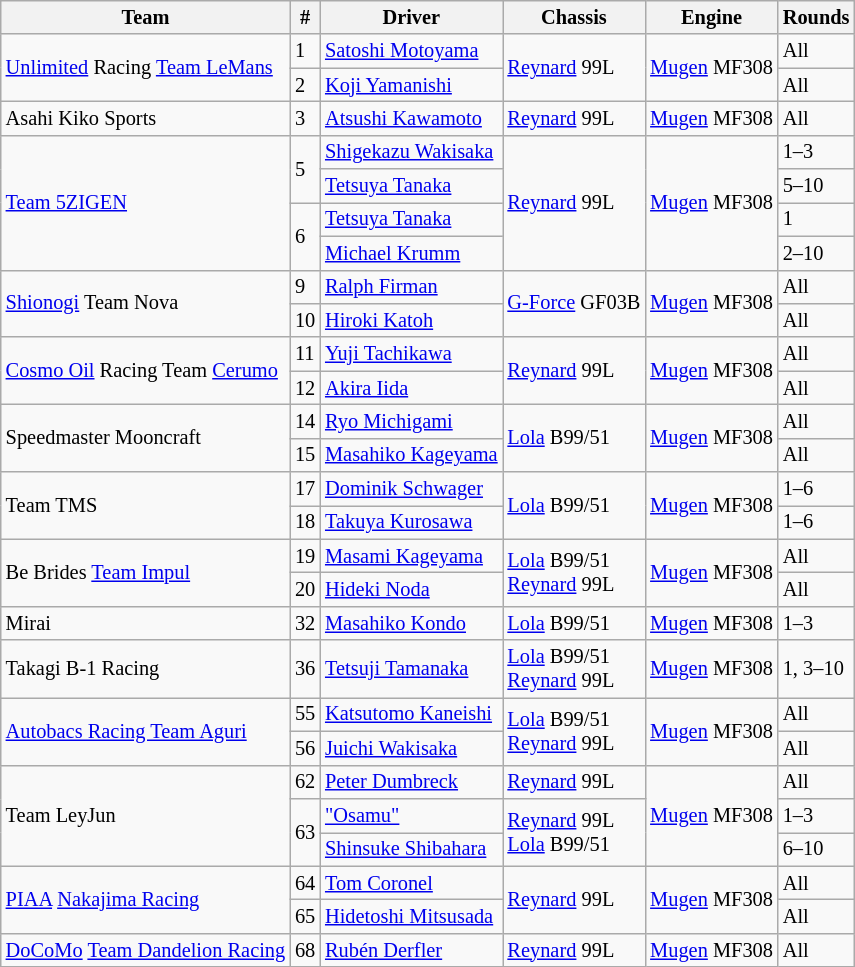<table class="wikitable" style="font-size:85%">
<tr>
<th>Team</th>
<th>#</th>
<th>Driver</th>
<th>Chassis</th>
<th>Engine</th>
<th>Rounds</th>
</tr>
<tr>
<td rowspan="2"><a href='#'>Unlimited</a> Racing <a href='#'>Team LeMans</a></td>
<td>1</td>
<td> <a href='#'>Satoshi Motoyama</a></td>
<td rowspan="2"><a href='#'>Reynard</a> 99L</td>
<td rowspan="2"><a href='#'>Mugen</a> MF308</td>
<td>All</td>
</tr>
<tr>
<td>2</td>
<td> <a href='#'>Koji Yamanishi</a></td>
<td>All</td>
</tr>
<tr>
<td>Asahi Kiko Sports</td>
<td>3</td>
<td> <a href='#'>Atsushi Kawamoto</a></td>
<td><a href='#'>Reynard</a> 99L</td>
<td><a href='#'>Mugen</a> MF308</td>
<td>All</td>
</tr>
<tr>
<td rowspan="4"><a href='#'>Team 5ZIGEN</a></td>
<td rowspan=2>5</td>
<td> <a href='#'>Shigekazu Wakisaka</a></td>
<td rowspan="4"><a href='#'>Reynard</a> 99L</td>
<td rowspan="4"><a href='#'>Mugen</a> MF308</td>
<td>1–3</td>
</tr>
<tr>
<td> <a href='#'>Tetsuya Tanaka</a></td>
<td>5–10</td>
</tr>
<tr>
<td rowspan=2>6</td>
<td> <a href='#'>Tetsuya Tanaka</a></td>
<td>1</td>
</tr>
<tr>
<td> <a href='#'>Michael Krumm</a></td>
<td>2–10</td>
</tr>
<tr>
<td rowspan="2"><a href='#'>Shionogi</a> Team Nova</td>
<td>9</td>
<td> <a href='#'>Ralph Firman</a></td>
<td rowspan="2"><a href='#'>G-Force</a> GF03B</td>
<td rowspan="2"><a href='#'>Mugen</a> MF308</td>
<td>All</td>
</tr>
<tr>
<td>10</td>
<td> <a href='#'>Hiroki Katoh</a></td>
<td>All</td>
</tr>
<tr>
<td rowspan="2"><a href='#'>Cosmo Oil</a> Racing Team <a href='#'>Cerumo</a></td>
<td>11</td>
<td> <a href='#'>Yuji Tachikawa</a></td>
<td rowspan="2"><a href='#'>Reynard</a> 99L</td>
<td rowspan="2"><a href='#'>Mugen</a> MF308</td>
<td>All</td>
</tr>
<tr>
<td>12</td>
<td> <a href='#'>Akira Iida</a></td>
<td>All</td>
</tr>
<tr>
<td rowspan="2">Speedmaster Mooncraft</td>
<td>14</td>
<td> <a href='#'>Ryo Michigami</a></td>
<td rowspan="2"><a href='#'>Lola</a> B99/51</td>
<td rowspan="2"><a href='#'>Mugen</a> MF308</td>
<td>All</td>
</tr>
<tr>
<td>15</td>
<td> <a href='#'>Masahiko Kageyama</a></td>
<td>All</td>
</tr>
<tr>
<td rowspan="2">Team TMS</td>
<td>17</td>
<td> <a href='#'>Dominik Schwager</a></td>
<td rowspan="2"><a href='#'>Lola</a> B99/51</td>
<td rowspan="2"><a href='#'>Mugen</a> MF308</td>
<td>1–6</td>
</tr>
<tr>
<td>18</td>
<td> <a href='#'>Takuya Kurosawa</a></td>
<td>1–6</td>
</tr>
<tr>
<td rowspan="2">Be Brides <a href='#'>Team Impul</a></td>
<td>19</td>
<td> <a href='#'>Masami Kageyama</a></td>
<td rowspan="2"><a href='#'>Lola</a> B99/51<br><a href='#'>Reynard</a> 99L</td>
<td rowspan="2"><a href='#'>Mugen</a> MF308</td>
<td>All</td>
</tr>
<tr>
<td>20</td>
<td> <a href='#'>Hideki Noda</a></td>
<td>All</td>
</tr>
<tr>
<td>Mirai</td>
<td>32</td>
<td> <a href='#'>Masahiko Kondo</a></td>
<td><a href='#'>Lola</a> B99/51</td>
<td><a href='#'>Mugen</a> MF308</td>
<td>1–3</td>
</tr>
<tr>
<td>Takagi B-1 Racing</td>
<td>36</td>
<td> <a href='#'>Tetsuji Tamanaka</a></td>
<td><a href='#'>Lola</a> B99/51<br><a href='#'>Reynard</a> 99L</td>
<td><a href='#'>Mugen</a> MF308</td>
<td>1, 3–10</td>
</tr>
<tr>
<td rowspan="2"><a href='#'>Autobacs Racing Team Aguri</a></td>
<td>55</td>
<td> <a href='#'>Katsutomo Kaneishi</a></td>
<td rowspan="2"><a href='#'>Lola</a> B99/51<br><a href='#'>Reynard</a> 99L</td>
<td rowspan="2"><a href='#'>Mugen</a> MF308</td>
<td>All</td>
</tr>
<tr>
<td>56</td>
<td> <a href='#'>Juichi Wakisaka</a></td>
<td>All</td>
</tr>
<tr>
<td rowspan="3">Team LeyJun</td>
<td>62</td>
<td> <a href='#'>Peter Dumbreck</a></td>
<td><a href='#'>Reynard</a> 99L</td>
<td rowspan="3"><a href='#'>Mugen</a> MF308</td>
<td>All</td>
</tr>
<tr>
<td rowspan=2>63</td>
<td> <a href='#'>"Osamu"</a></td>
<td rowspan="2"><a href='#'>Reynard</a> 99L<br><a href='#'>Lola</a> B99/51</td>
<td>1–3</td>
</tr>
<tr>
<td> <a href='#'>Shinsuke Shibahara</a></td>
<td>6–10</td>
</tr>
<tr>
<td rowspan="2"><a href='#'>PIAA</a> <a href='#'>Nakajima Racing</a></td>
<td>64</td>
<td> <a href='#'>Tom Coronel</a></td>
<td rowspan="2"><a href='#'>Reynard</a> 99L</td>
<td rowspan="2"><a href='#'>Mugen</a> MF308</td>
<td>All</td>
</tr>
<tr>
<td>65</td>
<td> <a href='#'>Hidetoshi Mitsusada</a></td>
<td>All</td>
</tr>
<tr>
<td><a href='#'>DoCoMo</a> <a href='#'>Team Dandelion Racing</a></td>
<td>68</td>
<td> <a href='#'>Rubén Derfler</a></td>
<td><a href='#'>Reynard</a> 99L</td>
<td><a href='#'>Mugen</a> MF308</td>
<td>All</td>
</tr>
</table>
